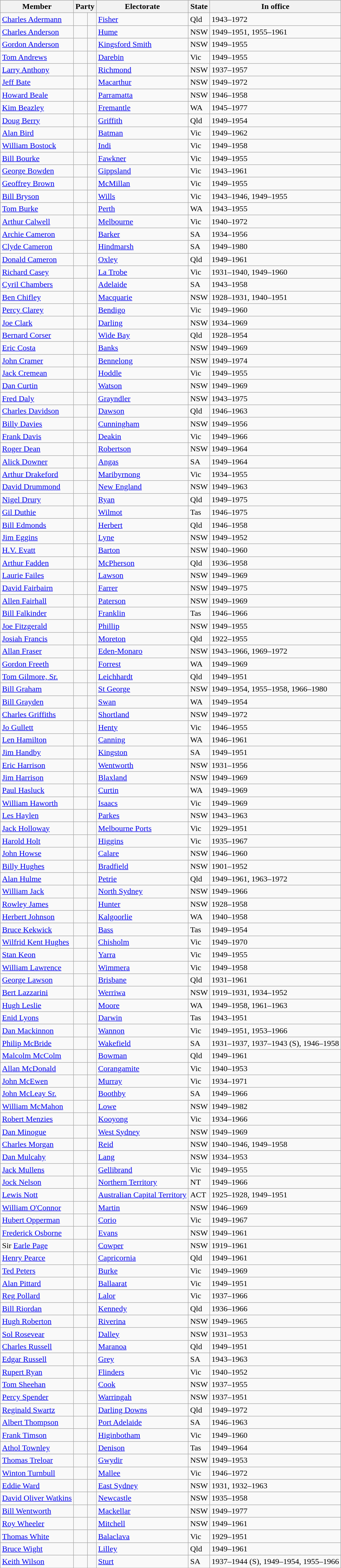<table class="wikitable sortable">
<tr>
<th>Member</th>
<th colspan=2>Party</th>
<th>Electorate</th>
<th>State</th>
<th>In office</th>
</tr>
<tr>
<td><a href='#'>Charles Adermann</a></td>
<td> </td>
<td></td>
<td><a href='#'>Fisher</a></td>
<td>Qld</td>
<td>1943–1972</td>
</tr>
<tr>
<td><a href='#'>Charles Anderson</a></td>
<td> </td>
<td></td>
<td><a href='#'>Hume</a></td>
<td>NSW</td>
<td>1949–1951, 1955–1961</td>
</tr>
<tr>
<td><a href='#'>Gordon Anderson</a></td>
<td> </td>
<td></td>
<td><a href='#'>Kingsford Smith</a></td>
<td>NSW</td>
<td>1949–1955</td>
</tr>
<tr>
<td><a href='#'>Tom Andrews</a></td>
<td> </td>
<td></td>
<td><a href='#'>Darebin</a></td>
<td>Vic</td>
<td>1949–1955</td>
</tr>
<tr>
<td><a href='#'>Larry Anthony</a></td>
<td> </td>
<td></td>
<td><a href='#'>Richmond</a></td>
<td>NSW</td>
<td>1937–1957</td>
</tr>
<tr>
<td><a href='#'>Jeff Bate</a></td>
<td> </td>
<td></td>
<td><a href='#'>Macarthur</a></td>
<td>NSW</td>
<td>1949–1972</td>
</tr>
<tr>
<td><a href='#'>Howard Beale</a></td>
<td> </td>
<td></td>
<td><a href='#'>Parramatta</a></td>
<td>NSW</td>
<td>1946–1958</td>
</tr>
<tr>
<td><a href='#'>Kim Beazley</a></td>
<td> </td>
<td></td>
<td><a href='#'>Fremantle</a></td>
<td>WA</td>
<td>1945–1977</td>
</tr>
<tr>
<td><a href='#'>Doug Berry</a></td>
<td> </td>
<td></td>
<td><a href='#'>Griffith</a></td>
<td>Qld</td>
<td>1949–1954</td>
</tr>
<tr>
<td><a href='#'>Alan Bird</a></td>
<td> </td>
<td></td>
<td><a href='#'>Batman</a></td>
<td>Vic</td>
<td>1949–1962</td>
</tr>
<tr>
<td><a href='#'>William Bostock</a></td>
<td> </td>
<td></td>
<td><a href='#'>Indi</a></td>
<td>Vic</td>
<td>1949–1958</td>
</tr>
<tr>
<td><a href='#'>Bill Bourke</a></td>
<td> </td>
<td></td>
<td><a href='#'>Fawkner</a></td>
<td>Vic</td>
<td>1949–1955</td>
</tr>
<tr>
<td><a href='#'>George Bowden</a></td>
<td> </td>
<td></td>
<td><a href='#'>Gippsland</a></td>
<td>Vic</td>
<td>1943–1961</td>
</tr>
<tr>
<td><a href='#'>Geoffrey Brown</a></td>
<td> </td>
<td></td>
<td><a href='#'>McMillan</a></td>
<td>Vic</td>
<td>1949–1955</td>
</tr>
<tr>
<td><a href='#'>Bill Bryson</a></td>
<td> </td>
<td></td>
<td><a href='#'>Wills</a></td>
<td>Vic</td>
<td>1943–1946, 1949–1955</td>
</tr>
<tr>
<td><a href='#'>Tom Burke</a></td>
<td> </td>
<td></td>
<td><a href='#'>Perth</a></td>
<td>WA</td>
<td>1943–1955</td>
</tr>
<tr>
<td><a href='#'>Arthur Calwell</a></td>
<td> </td>
<td></td>
<td><a href='#'>Melbourne</a></td>
<td>Vic</td>
<td>1940–1972</td>
</tr>
<tr>
<td><a href='#'>Archie Cameron</a></td>
<td> </td>
<td></td>
<td><a href='#'>Barker</a></td>
<td>SA</td>
<td>1934–1956</td>
</tr>
<tr>
<td><a href='#'>Clyde Cameron</a></td>
<td> </td>
<td></td>
<td><a href='#'>Hindmarsh</a></td>
<td>SA</td>
<td>1949–1980</td>
</tr>
<tr>
<td><a href='#'>Donald Cameron</a></td>
<td> </td>
<td></td>
<td><a href='#'>Oxley</a></td>
<td>Qld</td>
<td>1949–1961</td>
</tr>
<tr>
<td><a href='#'>Richard Casey</a></td>
<td> </td>
<td></td>
<td><a href='#'>La Trobe</a></td>
<td>Vic</td>
<td>1931–1940, 1949–1960</td>
</tr>
<tr>
<td><a href='#'>Cyril Chambers</a></td>
<td> </td>
<td></td>
<td><a href='#'>Adelaide</a></td>
<td>SA</td>
<td>1943–1958</td>
</tr>
<tr>
<td><a href='#'>Ben Chifley</a></td>
<td> </td>
<td></td>
<td><a href='#'>Macquarie</a></td>
<td>NSW</td>
<td>1928–1931, 1940–1951</td>
</tr>
<tr>
<td><a href='#'>Percy Clarey</a></td>
<td> </td>
<td></td>
<td><a href='#'>Bendigo</a></td>
<td>Vic</td>
<td>1949–1960</td>
</tr>
<tr>
<td><a href='#'>Joe Clark</a></td>
<td> </td>
<td></td>
<td><a href='#'>Darling</a></td>
<td>NSW</td>
<td>1934–1969</td>
</tr>
<tr>
<td><a href='#'>Bernard Corser</a></td>
<td> </td>
<td></td>
<td><a href='#'>Wide Bay</a></td>
<td>Qld</td>
<td>1928–1954</td>
</tr>
<tr>
<td><a href='#'>Eric Costa</a></td>
<td> </td>
<td></td>
<td><a href='#'>Banks</a></td>
<td>NSW</td>
<td>1949–1969</td>
</tr>
<tr>
<td><a href='#'>John Cramer</a></td>
<td> </td>
<td></td>
<td><a href='#'>Bennelong</a></td>
<td>NSW</td>
<td>1949–1974</td>
</tr>
<tr>
<td><a href='#'>Jack Cremean</a></td>
<td> </td>
<td></td>
<td><a href='#'>Hoddle</a></td>
<td>Vic</td>
<td>1949–1955</td>
</tr>
<tr>
<td><a href='#'>Dan Curtin</a></td>
<td> </td>
<td></td>
<td><a href='#'>Watson</a></td>
<td>NSW</td>
<td>1949–1969</td>
</tr>
<tr>
<td><a href='#'>Fred Daly</a></td>
<td> </td>
<td></td>
<td><a href='#'>Grayndler</a></td>
<td>NSW</td>
<td>1943–1975</td>
</tr>
<tr>
<td><a href='#'>Charles Davidson</a></td>
<td> </td>
<td></td>
<td><a href='#'>Dawson</a></td>
<td>Qld</td>
<td>1946–1963</td>
</tr>
<tr>
<td><a href='#'>Billy Davies</a></td>
<td> </td>
<td></td>
<td><a href='#'>Cunningham</a></td>
<td>NSW</td>
<td>1949–1956</td>
</tr>
<tr>
<td><a href='#'>Frank Davis</a></td>
<td> </td>
<td></td>
<td><a href='#'>Deakin</a></td>
<td>Vic</td>
<td>1949–1966</td>
</tr>
<tr>
<td><a href='#'>Roger Dean</a></td>
<td> </td>
<td></td>
<td><a href='#'>Robertson</a></td>
<td>NSW</td>
<td>1949–1964</td>
</tr>
<tr>
<td><a href='#'>Alick Downer</a></td>
<td> </td>
<td></td>
<td><a href='#'>Angas</a></td>
<td>SA</td>
<td>1949–1964</td>
</tr>
<tr>
<td><a href='#'>Arthur Drakeford</a></td>
<td> </td>
<td></td>
<td><a href='#'>Maribyrnong</a></td>
<td>Vic</td>
<td>1934–1955</td>
</tr>
<tr>
<td><a href='#'>David Drummond</a></td>
<td> </td>
<td></td>
<td><a href='#'>New England</a></td>
<td>NSW</td>
<td>1949–1963</td>
</tr>
<tr>
<td><a href='#'>Nigel Drury</a></td>
<td> </td>
<td></td>
<td><a href='#'>Ryan</a></td>
<td>Qld</td>
<td>1949–1975</td>
</tr>
<tr>
<td><a href='#'>Gil Duthie</a></td>
<td> </td>
<td></td>
<td><a href='#'>Wilmot</a></td>
<td>Tas</td>
<td>1946–1975</td>
</tr>
<tr>
<td><a href='#'>Bill Edmonds</a></td>
<td> </td>
<td></td>
<td><a href='#'>Herbert</a></td>
<td>Qld</td>
<td>1946–1958</td>
</tr>
<tr>
<td><a href='#'>Jim Eggins</a></td>
<td> </td>
<td></td>
<td><a href='#'>Lyne</a></td>
<td>NSW</td>
<td>1949–1952</td>
</tr>
<tr>
<td><a href='#'>H.V. Evatt</a></td>
<td> </td>
<td></td>
<td><a href='#'>Barton</a></td>
<td>NSW</td>
<td>1940–1960</td>
</tr>
<tr>
<td><a href='#'>Arthur Fadden</a></td>
<td> </td>
<td></td>
<td><a href='#'>McPherson</a></td>
<td>Qld</td>
<td>1936–1958</td>
</tr>
<tr>
<td><a href='#'>Laurie Failes</a></td>
<td> </td>
<td></td>
<td><a href='#'>Lawson</a></td>
<td>NSW</td>
<td>1949–1969</td>
</tr>
<tr>
<td><a href='#'>David Fairbairn</a></td>
<td> </td>
<td></td>
<td><a href='#'>Farrer</a></td>
<td>NSW</td>
<td>1949–1975</td>
</tr>
<tr>
<td><a href='#'>Allen Fairhall</a></td>
<td> </td>
<td></td>
<td><a href='#'>Paterson</a></td>
<td>NSW</td>
<td>1949–1969</td>
</tr>
<tr>
<td><a href='#'>Bill Falkinder</a></td>
<td> </td>
<td></td>
<td><a href='#'>Franklin</a></td>
<td>Tas</td>
<td>1946–1966</td>
</tr>
<tr>
<td><a href='#'>Joe Fitzgerald</a></td>
<td> </td>
<td></td>
<td><a href='#'>Phillip</a></td>
<td>NSW</td>
<td>1949–1955</td>
</tr>
<tr>
<td><a href='#'>Josiah Francis</a></td>
<td> </td>
<td></td>
<td><a href='#'>Moreton</a></td>
<td>Qld</td>
<td>1922–1955</td>
</tr>
<tr>
<td><a href='#'>Allan Fraser</a></td>
<td> </td>
<td></td>
<td><a href='#'>Eden-Monaro</a></td>
<td>NSW</td>
<td>1943–1966, 1969–1972</td>
</tr>
<tr>
<td><a href='#'>Gordon Freeth</a></td>
<td> </td>
<td></td>
<td><a href='#'>Forrest</a></td>
<td>WA</td>
<td>1949–1969</td>
</tr>
<tr>
<td><a href='#'>Tom Gilmore, Sr.</a></td>
<td> </td>
<td></td>
<td><a href='#'>Leichhardt</a></td>
<td>Qld</td>
<td>1949–1951</td>
</tr>
<tr>
<td><a href='#'>Bill Graham</a></td>
<td> </td>
<td></td>
<td><a href='#'>St George</a></td>
<td>NSW</td>
<td>1949–1954, 1955–1958, 1966–1980</td>
</tr>
<tr>
<td><a href='#'>Bill Grayden</a></td>
<td> </td>
<td></td>
<td><a href='#'>Swan</a></td>
<td>WA</td>
<td>1949–1954</td>
</tr>
<tr>
<td><a href='#'>Charles Griffiths</a></td>
<td> </td>
<td></td>
<td><a href='#'>Shortland</a></td>
<td>NSW</td>
<td>1949–1972</td>
</tr>
<tr>
<td><a href='#'>Jo Gullett</a></td>
<td> </td>
<td></td>
<td><a href='#'>Henty</a></td>
<td>Vic</td>
<td>1946–1955</td>
</tr>
<tr>
<td><a href='#'>Len Hamilton</a></td>
<td> </td>
<td></td>
<td><a href='#'>Canning</a></td>
<td>WA</td>
<td>1946–1961</td>
</tr>
<tr>
<td><a href='#'>Jim Handby</a></td>
<td> </td>
<td></td>
<td><a href='#'>Kingston</a></td>
<td>SA</td>
<td>1949–1951</td>
</tr>
<tr>
<td><a href='#'>Eric Harrison</a></td>
<td> </td>
<td></td>
<td><a href='#'>Wentworth</a></td>
<td>NSW</td>
<td>1931–1956</td>
</tr>
<tr>
<td><a href='#'>Jim Harrison</a></td>
<td> </td>
<td></td>
<td><a href='#'>Blaxland</a></td>
<td>NSW</td>
<td>1949–1969</td>
</tr>
<tr>
<td><a href='#'>Paul Hasluck</a></td>
<td> </td>
<td></td>
<td><a href='#'>Curtin</a></td>
<td>WA</td>
<td>1949–1969</td>
</tr>
<tr>
<td><a href='#'>William Haworth</a></td>
<td> </td>
<td></td>
<td><a href='#'>Isaacs</a></td>
<td>Vic</td>
<td>1949–1969</td>
</tr>
<tr>
<td><a href='#'>Les Haylen</a></td>
<td> </td>
<td></td>
<td><a href='#'>Parkes</a></td>
<td>NSW</td>
<td>1943–1963</td>
</tr>
<tr>
<td><a href='#'>Jack Holloway</a></td>
<td> </td>
<td></td>
<td><a href='#'>Melbourne Ports</a></td>
<td>Vic</td>
<td>1929–1951</td>
</tr>
<tr>
<td><a href='#'>Harold Holt</a></td>
<td> </td>
<td></td>
<td><a href='#'>Higgins</a></td>
<td>Vic</td>
<td>1935–1967</td>
</tr>
<tr>
<td><a href='#'>John Howse</a></td>
<td> </td>
<td></td>
<td><a href='#'>Calare</a></td>
<td>NSW</td>
<td>1946–1960</td>
</tr>
<tr>
<td><a href='#'>Billy Hughes</a></td>
<td> </td>
<td></td>
<td><a href='#'>Bradfield</a></td>
<td>NSW</td>
<td>1901–1952</td>
</tr>
<tr>
<td><a href='#'>Alan Hulme</a></td>
<td> </td>
<td></td>
<td><a href='#'>Petrie</a></td>
<td>Qld</td>
<td>1949–1961, 1963–1972</td>
</tr>
<tr>
<td><a href='#'>William Jack</a></td>
<td> </td>
<td></td>
<td><a href='#'>North Sydney</a></td>
<td>NSW</td>
<td>1949–1966</td>
</tr>
<tr>
<td><a href='#'>Rowley James</a></td>
<td> </td>
<td></td>
<td><a href='#'>Hunter</a></td>
<td>NSW</td>
<td>1928–1958</td>
</tr>
<tr>
<td><a href='#'>Herbert Johnson</a></td>
<td> </td>
<td></td>
<td><a href='#'>Kalgoorlie</a></td>
<td>WA</td>
<td>1940–1958</td>
</tr>
<tr>
<td><a href='#'>Bruce Kekwick</a></td>
<td> </td>
<td></td>
<td><a href='#'>Bass</a></td>
<td>Tas</td>
<td>1949–1954</td>
</tr>
<tr>
<td><a href='#'>Wilfrid Kent Hughes</a></td>
<td> </td>
<td></td>
<td><a href='#'>Chisholm</a></td>
<td>Vic</td>
<td>1949–1970</td>
</tr>
<tr>
<td><a href='#'>Stan Keon</a></td>
<td> </td>
<td></td>
<td><a href='#'>Yarra</a></td>
<td>Vic</td>
<td>1949–1955</td>
</tr>
<tr>
<td><a href='#'>William Lawrence</a></td>
<td> </td>
<td></td>
<td><a href='#'>Wimmera</a></td>
<td>Vic</td>
<td>1949–1958</td>
</tr>
<tr>
<td><a href='#'>George Lawson</a></td>
<td> </td>
<td></td>
<td><a href='#'>Brisbane</a></td>
<td>Qld</td>
<td>1931–1961</td>
</tr>
<tr>
<td><a href='#'>Bert Lazzarini</a></td>
<td> </td>
<td></td>
<td><a href='#'>Werriwa</a></td>
<td>NSW</td>
<td>1919–1931, 1934–1952</td>
</tr>
<tr>
<td><a href='#'>Hugh Leslie</a></td>
<td> </td>
<td></td>
<td><a href='#'>Moore</a></td>
<td>WA</td>
<td>1949–1958, 1961–1963</td>
</tr>
<tr>
<td><a href='#'>Enid Lyons</a></td>
<td> </td>
<td></td>
<td><a href='#'>Darwin</a></td>
<td>Tas</td>
<td>1943–1951</td>
</tr>
<tr>
<td><a href='#'>Dan Mackinnon</a></td>
<td> </td>
<td></td>
<td><a href='#'>Wannon</a></td>
<td>Vic</td>
<td>1949–1951, 1953–1966</td>
</tr>
<tr>
<td><a href='#'>Philip McBride</a></td>
<td> </td>
<td></td>
<td><a href='#'>Wakefield</a></td>
<td>SA</td>
<td>1931–1937, 1937–1943 (S), 1946–1958</td>
</tr>
<tr>
<td><a href='#'>Malcolm McColm</a></td>
<td> </td>
<td></td>
<td><a href='#'>Bowman</a></td>
<td>Qld</td>
<td>1949–1961</td>
</tr>
<tr>
<td><a href='#'>Allan McDonald</a></td>
<td> </td>
<td></td>
<td><a href='#'>Corangamite</a></td>
<td>Vic</td>
<td>1940–1953</td>
</tr>
<tr>
<td><a href='#'>John McEwen</a></td>
<td> </td>
<td></td>
<td><a href='#'>Murray</a></td>
<td>Vic</td>
<td>1934–1971</td>
</tr>
<tr>
<td><a href='#'>John McLeay Sr.</a></td>
<td> </td>
<td></td>
<td><a href='#'>Boothby</a></td>
<td>SA</td>
<td>1949–1966</td>
</tr>
<tr>
<td><a href='#'>William McMahon</a></td>
<td> </td>
<td></td>
<td><a href='#'>Lowe</a></td>
<td>NSW</td>
<td>1949–1982</td>
</tr>
<tr>
<td><a href='#'>Robert Menzies</a></td>
<td> </td>
<td></td>
<td><a href='#'>Kooyong</a></td>
<td>Vic</td>
<td>1934–1966</td>
</tr>
<tr>
<td><a href='#'>Dan Minogue</a></td>
<td> </td>
<td></td>
<td><a href='#'>West Sydney</a></td>
<td>NSW</td>
<td>1949–1969</td>
</tr>
<tr>
<td><a href='#'>Charles Morgan</a></td>
<td> </td>
<td></td>
<td><a href='#'>Reid</a></td>
<td>NSW</td>
<td>1940–1946, 1949–1958</td>
</tr>
<tr>
<td><a href='#'>Dan Mulcahy</a></td>
<td> </td>
<td></td>
<td><a href='#'>Lang</a></td>
<td>NSW</td>
<td>1934–1953</td>
</tr>
<tr>
<td><a href='#'>Jack Mullens</a></td>
<td> </td>
<td></td>
<td><a href='#'>Gellibrand</a></td>
<td>Vic</td>
<td>1949–1955</td>
</tr>
<tr>
<td><a href='#'>Jock Nelson</a></td>
<td> </td>
<td></td>
<td><a href='#'>Northern Territory</a></td>
<td>NT</td>
<td>1949–1966</td>
</tr>
<tr>
<td><a href='#'>Lewis Nott</a></td>
<td> </td>
<td></td>
<td><a href='#'>Australian Capital Territory</a></td>
<td>ACT</td>
<td>1925–1928, 1949–1951</td>
</tr>
<tr>
<td><a href='#'>William O'Connor</a></td>
<td> </td>
<td></td>
<td><a href='#'>Martin</a></td>
<td>NSW</td>
<td>1946–1969</td>
</tr>
<tr>
<td><a href='#'>Hubert Opperman</a></td>
<td> </td>
<td></td>
<td><a href='#'>Corio</a></td>
<td>Vic</td>
<td>1949–1967</td>
</tr>
<tr>
<td><a href='#'>Frederick Osborne</a></td>
<td> </td>
<td></td>
<td><a href='#'>Evans</a></td>
<td>NSW</td>
<td>1949–1961</td>
</tr>
<tr>
<td>Sir <a href='#'>Earle Page</a></td>
<td> </td>
<td></td>
<td><a href='#'>Cowper</a></td>
<td>NSW</td>
<td>1919–1961</td>
</tr>
<tr>
<td><a href='#'>Henry Pearce</a></td>
<td> </td>
<td></td>
<td><a href='#'>Capricornia</a></td>
<td>Qld</td>
<td>1949–1961</td>
</tr>
<tr>
<td><a href='#'>Ted Peters</a></td>
<td> </td>
<td></td>
<td><a href='#'>Burke</a></td>
<td>Vic</td>
<td>1949–1969</td>
</tr>
<tr>
<td><a href='#'>Alan Pittard</a></td>
<td> </td>
<td></td>
<td><a href='#'>Ballaarat</a></td>
<td>Vic</td>
<td>1949–1951</td>
</tr>
<tr>
<td><a href='#'>Reg Pollard</a></td>
<td> </td>
<td></td>
<td><a href='#'>Lalor</a></td>
<td>Vic</td>
<td>1937–1966</td>
</tr>
<tr>
<td><a href='#'>Bill Riordan</a></td>
<td> </td>
<td></td>
<td><a href='#'>Kennedy</a></td>
<td>Qld</td>
<td>1936–1966</td>
</tr>
<tr>
<td><a href='#'>Hugh Roberton</a></td>
<td> </td>
<td></td>
<td><a href='#'>Riverina</a></td>
<td>NSW</td>
<td>1949–1965</td>
</tr>
<tr>
<td><a href='#'>Sol Rosevear</a></td>
<td> </td>
<td></td>
<td><a href='#'>Dalley</a></td>
<td>NSW</td>
<td>1931–1953</td>
</tr>
<tr>
<td><a href='#'>Charles Russell</a></td>
<td> </td>
<td></td>
<td><a href='#'>Maranoa</a></td>
<td>Qld</td>
<td>1949–1951</td>
</tr>
<tr>
<td><a href='#'>Edgar Russell</a></td>
<td> </td>
<td></td>
<td><a href='#'>Grey</a></td>
<td>SA</td>
<td>1943–1963</td>
</tr>
<tr>
<td><a href='#'>Rupert Ryan</a></td>
<td> </td>
<td></td>
<td><a href='#'>Flinders</a></td>
<td>Vic</td>
<td>1940–1952</td>
</tr>
<tr>
<td><a href='#'>Tom Sheehan</a></td>
<td> </td>
<td></td>
<td><a href='#'>Cook</a></td>
<td>NSW</td>
<td>1937–1955</td>
</tr>
<tr>
<td><a href='#'>Percy Spender</a></td>
<td> </td>
<td></td>
<td><a href='#'>Warringah</a></td>
<td>NSW</td>
<td>1937–1951</td>
</tr>
<tr>
<td><a href='#'>Reginald Swartz</a></td>
<td> </td>
<td></td>
<td><a href='#'>Darling Downs</a></td>
<td>Qld</td>
<td>1949–1972</td>
</tr>
<tr>
<td><a href='#'>Albert Thompson</a></td>
<td> </td>
<td></td>
<td><a href='#'>Port Adelaide</a></td>
<td>SA</td>
<td>1946–1963</td>
</tr>
<tr>
<td><a href='#'>Frank Timson</a></td>
<td> </td>
<td></td>
<td><a href='#'>Higinbotham</a></td>
<td>Vic</td>
<td>1949–1960</td>
</tr>
<tr>
<td><a href='#'>Athol Townley</a></td>
<td> </td>
<td></td>
<td><a href='#'>Denison</a></td>
<td>Tas</td>
<td>1949–1964</td>
</tr>
<tr>
<td><a href='#'>Thomas Treloar</a></td>
<td> </td>
<td></td>
<td><a href='#'>Gwydir</a></td>
<td>NSW</td>
<td>1949–1953</td>
</tr>
<tr>
<td><a href='#'>Winton Turnbull</a></td>
<td> </td>
<td></td>
<td><a href='#'>Mallee</a></td>
<td>Vic</td>
<td>1946–1972</td>
</tr>
<tr>
<td><a href='#'>Eddie Ward</a></td>
<td> </td>
<td></td>
<td><a href='#'>East Sydney</a></td>
<td>NSW</td>
<td>1931, 1932–1963</td>
</tr>
<tr>
<td><a href='#'>David Oliver Watkins</a></td>
<td> </td>
<td></td>
<td><a href='#'>Newcastle</a></td>
<td>NSW</td>
<td>1935–1958</td>
</tr>
<tr>
<td><a href='#'>Bill Wentworth</a></td>
<td> </td>
<td></td>
<td><a href='#'>Mackellar</a></td>
<td>NSW</td>
<td>1949–1977</td>
</tr>
<tr>
<td><a href='#'>Roy Wheeler</a></td>
<td> </td>
<td></td>
<td><a href='#'>Mitchell</a></td>
<td>NSW</td>
<td>1949–1961</td>
</tr>
<tr>
<td><a href='#'>Thomas White</a></td>
<td> </td>
<td></td>
<td><a href='#'>Balaclava</a></td>
<td>Vic</td>
<td>1929–1951</td>
</tr>
<tr>
<td><a href='#'>Bruce Wight</a></td>
<td> </td>
<td></td>
<td><a href='#'>Lilley</a></td>
<td>Qld</td>
<td>1949–1961</td>
</tr>
<tr>
<td><a href='#'>Keith Wilson</a></td>
<td> </td>
<td></td>
<td><a href='#'>Sturt</a></td>
<td>SA</td>
<td>1937–1944 (S), 1949–1954, 1955–1966</td>
</tr>
<tr>
</tr>
</table>
